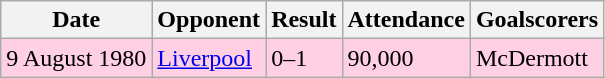<table class="wikitable">
<tr>
<th>Date</th>
<th>Opponent</th>
<th>Result</th>
<th>Attendance</th>
<th>Goalscorers</th>
</tr>
<tr style="background-color: #ffd0e3;">
<td>9 August 1980</td>
<td><a href='#'>Liverpool</a></td>
<td>0–1</td>
<td>90,000</td>
<td>McDermott</td>
</tr>
</table>
